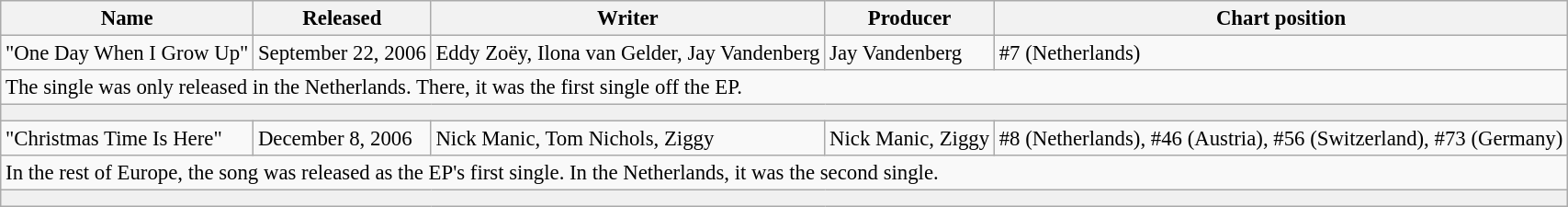<table class="wikitable" style="font-size:95%">
<tr>
<th>Name</th>
<th>Released</th>
<th>Writer</th>
<th>Producer</th>
<th>Chart position</th>
</tr>
<tr>
<td>"One Day When I Grow Up"</td>
<td>September 22, 2006</td>
<td>Eddy Zoëy, Ilona van Gelder, Jay Vandenberg</td>
<td>Jay Vandenberg</td>
<td>#7 (Netherlands)</td>
</tr>
<tr>
<td colspan=5>The single was only released in the Netherlands. There, it was the first single off the EP.</td>
</tr>
<tr>
<td colspan=5 style="background:#F0F0F0; height:5px"></td>
</tr>
<tr>
<td>"Christmas Time Is Here"</td>
<td>December 8, 2006</td>
<td>Nick Manic, Tom Nichols, Ziggy</td>
<td>Nick Manic, Ziggy</td>
<td>#8 (Netherlands), #46 (Austria), #56 (Switzerland), #73 (Germany)</td>
</tr>
<tr>
<td colspan=5>In the rest of Europe, the song was released as the EP's first single. In the Netherlands, it was the second single.</td>
</tr>
<tr>
<td colspan=5 style="background:#F0F0F0; height:5px"></td>
</tr>
</table>
